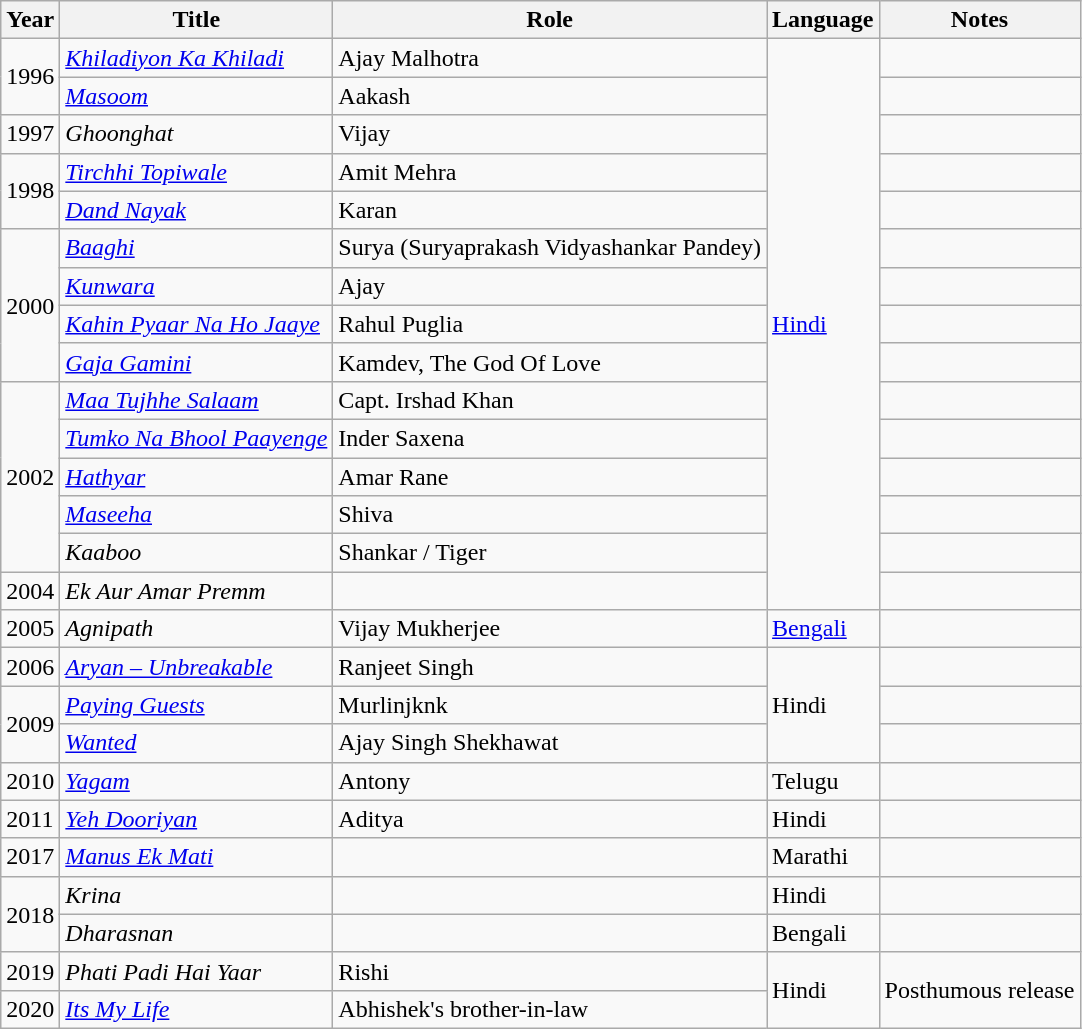<table class= "wikitable sortable">
<tr>
<th>Year</th>
<th>Title</th>
<th>Role</th>
<th>Language</th>
<th class="unsortable">Notes</th>
</tr>
<tr>
<td rowspan="2">1996</td>
<td><em><a href='#'>Khiladiyon Ka Khiladi</a></em></td>
<td>Ajay Malhotra</td>
<td rowspan="15"><a href='#'>Hindi</a></td>
<td style="text-align:center;"></td>
</tr>
<tr>
<td><em><a href='#'>Masoom</a></em></td>
<td>Aakash</td>
<td style="text-align:center;"></td>
</tr>
<tr>
<td>1997</td>
<td><em>Ghoonghat</em></td>
<td>Vijay</td>
<td style="text-align:center;"></td>
</tr>
<tr>
<td rowspan="2">1998</td>
<td><em><a href='#'>Tirchhi Topiwale</a></em></td>
<td>Amit Mehra</td>
<td style="text-align:center;"></td>
</tr>
<tr>
<td><em><a href='#'>Dand Nayak</a></em></td>
<td>Karan</td>
<td style="text-align:center;"></td>
</tr>
<tr>
<td rowspan="4">2000</td>
<td><em><a href='#'>Baaghi</a></em></td>
<td>Surya (Suryaprakash Vidyashankar Pandey)</td>
<td style="text-align:center;"></td>
</tr>
<tr>
<td><em><a href='#'>Kunwara</a></em></td>
<td>Ajay</td>
<td style="text-align:center;"></td>
</tr>
<tr>
<td><em><a href='#'>Kahin Pyaar Na Ho Jaaye</a></em></td>
<td>Rahul Puglia</td>
<td style="text-align:center;"></td>
</tr>
<tr>
<td><em><a href='#'>Gaja Gamini</a></em></td>
<td>Kamdev, The God Of Love</td>
<td style="text-align:center;"></td>
</tr>
<tr>
<td rowspan="5">2002</td>
<td><em><a href='#'>Maa Tujhhe Salaam</a></em></td>
<td>Capt. Irshad Khan</td>
<td style="text-align:center;"></td>
</tr>
<tr>
<td><em><a href='#'>Tumko Na Bhool Paayenge</a></em></td>
<td>Inder Saxena</td>
<td style="text-align:center;"></td>
</tr>
<tr>
<td><em><a href='#'>Hathyar</a></em></td>
<td>Amar Rane</td>
<td style="text-align:center;"></td>
</tr>
<tr>
<td><em><a href='#'>Maseeha</a></em></td>
<td>Shiva</td>
<td style="text-align:center;"></td>
</tr>
<tr>
<td><em>Kaaboo</em></td>
<td>Shankar / Tiger</td>
<td></td>
</tr>
<tr>
<td>2004</td>
<td><em>Ek Aur Amar Premm</em></td>
<td></td>
<td style="text-align:center;"></td>
</tr>
<tr>
<td>2005</td>
<td><em>Agnipath</em></td>
<td>Vijay Mukherjee</td>
<td><a href='#'>Bengali</a></td>
<td style="text-align:center;"></td>
</tr>
<tr>
<td>2006</td>
<td><em><a href='#'>Aryan – Unbreakable</a></em></td>
<td>Ranjeet Singh</td>
<td rowspan="3">Hindi</td>
<td style="text-align:center;"></td>
</tr>
<tr>
<td rowspan="2">2009</td>
<td><em><a href='#'>Paying Guests</a></em></td>
<td>Murlinjknk</td>
<td style="text-align:center;"></td>
</tr>
<tr>
<td><em><a href='#'>Wanted</a></em></td>
<td>Ajay Singh Shekhawat</td>
<td style="text-align:center;"></td>
</tr>
<tr>
<td>2010</td>
<td><em><a href='#'>Yagam</a></em></td>
<td>Antony</td>
<td>Telugu</td>
<td style="text-align:center;"></td>
</tr>
<tr>
<td>2011</td>
<td><em><a href='#'>Yeh Dooriyan</a></em></td>
<td>Aditya</td>
<td>Hindi</td>
<td style="text-align:center;"></td>
</tr>
<tr>
<td>2017</td>
<td><em><a href='#'>Manus Ek Mati</a></em></td>
<td></td>
<td>Marathi</td>
<td></td>
</tr>
<tr>
<td rowspan="2">2018</td>
<td><em>Krina</em></td>
<td></td>
<td>Hindi</td>
<td style="text-align:center;"></td>
</tr>
<tr>
<td><em>Dharasnan</em></td>
<td></td>
<td>Bengali</td>
<td></td>
</tr>
<tr>
<td>2019</td>
<td><em>Phati Padi Hai Yaar</em></td>
<td>Rishi</td>
<td rowspan="2">Hindi</td>
<td rowspan="2">Posthumous release</td>
</tr>
<tr>
<td>2020</td>
<td><em><a href='#'>Its My Life</a></em></td>
<td>Abhishek's brother-in-law</td>
</tr>
</table>
